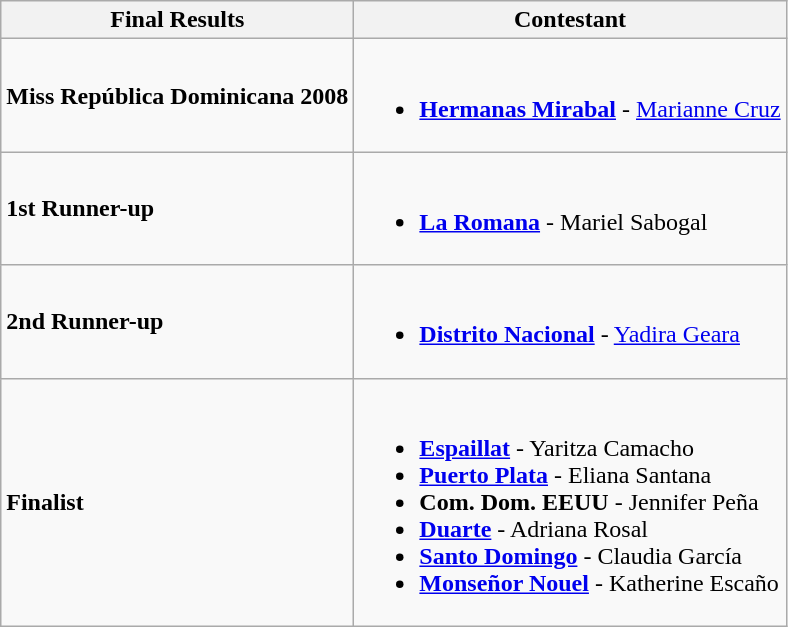<table class="wikitable">
<tr>
<th>Final Results</th>
<th>Contestant</th>
</tr>
<tr>
<td><strong>Miss República Dominicana 2008</strong></td>
<td><br><ul><li><strong><a href='#'>Hermanas Mirabal</a></strong> - <a href='#'>Marianne Cruz</a></li></ul></td>
</tr>
<tr>
<td><strong>1st Runner-up</strong></td>
<td><br><ul><li><strong><a href='#'>La Romana</a></strong> - Mariel Sabogal</li></ul></td>
</tr>
<tr>
<td><strong>2nd Runner-up</strong></td>
<td><br><ul><li><strong><a href='#'>Distrito Nacional</a></strong> - <a href='#'>Yadira Geara</a></li></ul></td>
</tr>
<tr>
<td><strong>Finalist</strong></td>
<td><br><ul><li><strong><a href='#'>Espaillat</a></strong> - Yaritza Camacho</li><li><strong><a href='#'>Puerto Plata</a></strong> - Eliana Santana</li><li><strong>Com. Dom. EEUU</strong> - Jennifer Peña</li><li><strong><a href='#'>Duarte</a></strong> - Adriana Rosal</li><li><strong><a href='#'>Santo Domingo</a></strong> - Claudia García</li><li><strong><a href='#'>Monseñor Nouel</a></strong> - Katherine Escaño</li></ul></td>
</tr>
</table>
